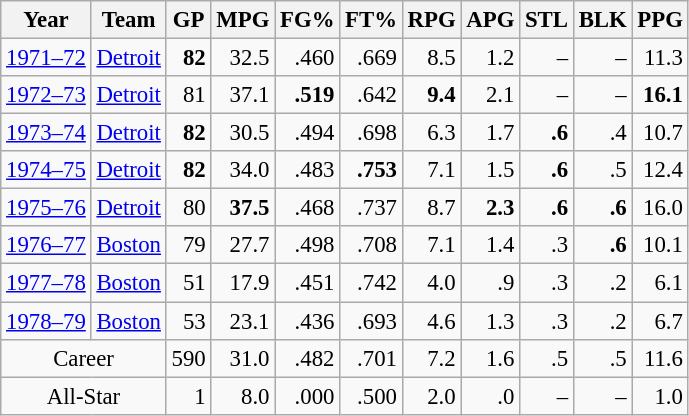<table class="wikitable sortable" style="font-size:95%; text-align:right;">
<tr>
<th>Year</th>
<th>Team</th>
<th>GP</th>
<th>MPG</th>
<th>FG%</th>
<th>FT%</th>
<th>RPG</th>
<th>APG</th>
<th>STL</th>
<th>BLK</th>
<th>PPG</th>
</tr>
<tr>
<td style="text-align:left;"><a href='#'>1971–72</a></td>
<td style="text-align:left;"><a href='#'>Detroit</a></td>
<td><strong>82</strong></td>
<td>32.5</td>
<td>.460</td>
<td>.669</td>
<td>8.5</td>
<td>1.2</td>
<td>–</td>
<td>–</td>
<td>11.3</td>
</tr>
<tr>
<td style="text-align:left;"><a href='#'>1972–73</a></td>
<td style="text-align:left;"><a href='#'>Detroit</a></td>
<td>81</td>
<td>37.1</td>
<td><strong>.519</strong></td>
<td>.642</td>
<td><strong>9.4</strong></td>
<td>2.1</td>
<td>–</td>
<td>–</td>
<td><strong>16.1</strong></td>
</tr>
<tr>
<td style="text-align:left;"><a href='#'>1973–74</a></td>
<td style="text-align:left;"><a href='#'>Detroit</a></td>
<td><strong>82</strong></td>
<td>30.5</td>
<td>.494</td>
<td>.698</td>
<td>6.3</td>
<td>1.7</td>
<td><strong>.6</strong></td>
<td>.4</td>
<td>10.7</td>
</tr>
<tr>
<td style="text-align:left;"><a href='#'>1974–75</a></td>
<td style="text-align:left;"><a href='#'>Detroit</a></td>
<td><strong>82</strong></td>
<td>34.0</td>
<td>.483</td>
<td><strong>.753</strong></td>
<td>7.1</td>
<td>1.5</td>
<td><strong>.6</strong></td>
<td>.5</td>
<td>12.4</td>
</tr>
<tr>
<td style="text-align:left;"><a href='#'>1975–76</a></td>
<td style="text-align:left;"><a href='#'>Detroit</a></td>
<td>80</td>
<td><strong>37.5</strong></td>
<td>.468</td>
<td>.737</td>
<td>8.7</td>
<td><strong>2.3</strong></td>
<td><strong>.6</strong></td>
<td><strong>.6</strong></td>
<td>16.0</td>
</tr>
<tr>
<td style="text-align:left;"><a href='#'>1976–77</a></td>
<td style="text-align:left;"><a href='#'>Boston</a></td>
<td>79</td>
<td>27.7</td>
<td>.498</td>
<td>.708</td>
<td>7.1</td>
<td>1.4</td>
<td>.3</td>
<td><strong>.6</strong></td>
<td>10.1</td>
</tr>
<tr>
<td style="text-align:left;"><a href='#'>1977–78</a></td>
<td style="text-align:left;"><a href='#'>Boston</a></td>
<td>51</td>
<td>17.9</td>
<td>.451</td>
<td>.742</td>
<td>4.0</td>
<td>.9</td>
<td>.3</td>
<td>.2</td>
<td>6.1</td>
</tr>
<tr>
<td style="text-align:left;"><a href='#'>1978–79</a></td>
<td style="text-align:left;"><a href='#'>Boston</a></td>
<td>53</td>
<td>23.1</td>
<td>.436</td>
<td>.693</td>
<td>4.6</td>
<td>1.3</td>
<td>.3</td>
<td>.2</td>
<td>6.7</td>
</tr>
<tr class="sortbottom">
<td colspan="2" style="text-align:center;">Career</td>
<td>590</td>
<td>31.0</td>
<td>.482</td>
<td>.701</td>
<td>7.2</td>
<td>1.6</td>
<td>.5</td>
<td>.5</td>
<td>11.6</td>
</tr>
<tr class="sortbottom">
<td colspan="2" style="text-align:center;">All-Star</td>
<td>1</td>
<td>8.0</td>
<td>.000</td>
<td>.500</td>
<td>2.0</td>
<td>.0</td>
<td>–</td>
<td>–</td>
<td>1.0</td>
</tr>
</table>
